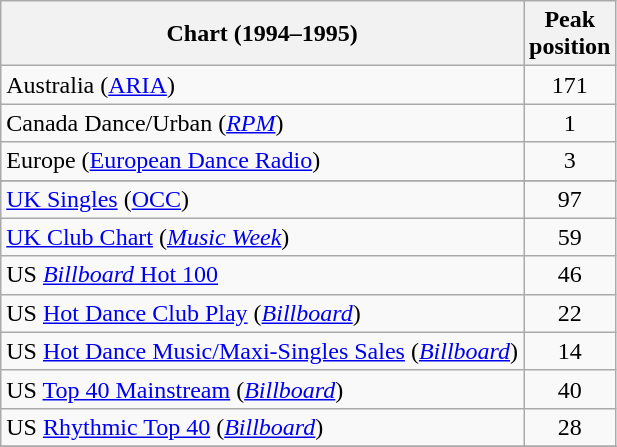<table class="wikitable sortable">
<tr>
<th>Chart (1994–1995)</th>
<th>Peak<br>position</th>
</tr>
<tr>
<td>Australia (<a href='#'>ARIA</a>)</td>
<td align="center">171</td>
</tr>
<tr>
<td>Canada Dance/Urban (<a href='#'><em>RPM</em></a>)</td>
<td align="center">1</td>
</tr>
<tr>
<td>Europe (<a href='#'>European Dance Radio</a>)</td>
<td align="center">3</td>
</tr>
<tr>
</tr>
<tr>
<td><a href='#'>UK Singles</a> (<a href='#'>OCC</a>)</td>
<td align="center">97</td>
</tr>
<tr>
<td><a href='#'>UK Club Chart</a> (<em><a href='#'>Music Week</a></em>)</td>
<td align="center">59</td>
</tr>
<tr>
<td>US <a href='#'><em>Billboard</em> Hot 100</a></td>
<td align="center">46</td>
</tr>
<tr>
<td>US <a href='#'>Hot Dance Club Play</a> (<em><a href='#'>Billboard</a></em>)</td>
<td align="center">22</td>
</tr>
<tr>
<td>US <a href='#'>Hot Dance Music/Maxi-Singles Sales</a> (<em><a href='#'>Billboard</a></em>)</td>
<td align="center">14</td>
</tr>
<tr>
<td>US <a href='#'>Top 40 Mainstream</a> (<em><a href='#'>Billboard</a></em>)</td>
<td align="center">40</td>
</tr>
<tr>
<td>US <a href='#'>Rhythmic Top 40</a> (<em><a href='#'>Billboard</a></em>)</td>
<td align="center">28</td>
</tr>
<tr>
</tr>
</table>
